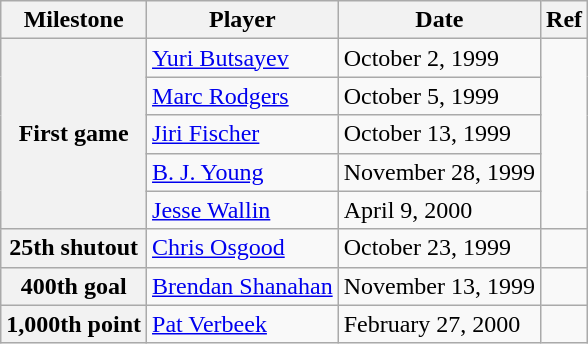<table class="wikitable">
<tr>
<th scope="col">Milestone</th>
<th scope="col">Player</th>
<th scope="col">Date</th>
<th scope="col">Ref</th>
</tr>
<tr>
<th rowspan=5>First game</th>
<td><a href='#'>Yuri Butsayev</a></td>
<td>October 2, 1999</td>
<td rowspan=5></td>
</tr>
<tr>
<td><a href='#'>Marc Rodgers</a></td>
<td>October 5, 1999</td>
</tr>
<tr>
<td><a href='#'>Jiri Fischer</a></td>
<td>October 13, 1999</td>
</tr>
<tr>
<td><a href='#'>B. J. Young</a></td>
<td>November 28, 1999</td>
</tr>
<tr>
<td><a href='#'>Jesse Wallin</a></td>
<td>April 9, 2000</td>
</tr>
<tr>
<th>25th shutout</th>
<td><a href='#'>Chris Osgood</a></td>
<td>October 23, 1999</td>
<td></td>
</tr>
<tr>
<th>400th goal</th>
<td><a href='#'>Brendan Shanahan</a></td>
<td>November 13, 1999</td>
<td></td>
</tr>
<tr>
<th>1,000th point</th>
<td><a href='#'>Pat Verbeek</a></td>
<td>February 27, 2000</td>
<td></td>
</tr>
</table>
